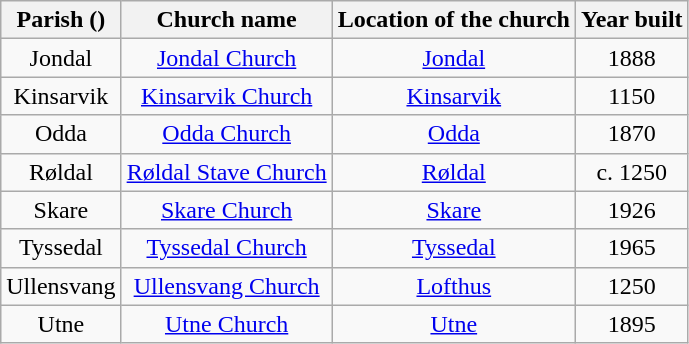<table class="wikitable" style="text-align:center">
<tr>
<th>Parish ()</th>
<th>Church name</th>
<th>Location of the church</th>
<th>Year built</th>
</tr>
<tr>
<td>Jondal</td>
<td><a href='#'>Jondal Church</a></td>
<td><a href='#'>Jondal</a></td>
<td>1888</td>
</tr>
<tr>
<td>Kinsarvik</td>
<td><a href='#'>Kinsarvik Church</a></td>
<td><a href='#'>Kinsarvik</a></td>
<td>1150</td>
</tr>
<tr>
<td>Odda</td>
<td><a href='#'>Odda Church</a></td>
<td><a href='#'>Odda</a></td>
<td>1870</td>
</tr>
<tr>
<td>Røldal</td>
<td><a href='#'>Røldal Stave Church</a></td>
<td><a href='#'>Røldal</a></td>
<td>c. 1250</td>
</tr>
<tr>
<td>Skare</td>
<td><a href='#'>Skare Church</a></td>
<td><a href='#'>Skare</a></td>
<td>1926</td>
</tr>
<tr>
<td>Tyssedal</td>
<td><a href='#'>Tyssedal Church</a></td>
<td><a href='#'>Tyssedal</a></td>
<td>1965</td>
</tr>
<tr>
<td>Ullensvang</td>
<td><a href='#'>Ullensvang Church</a></td>
<td><a href='#'>Lofthus</a></td>
<td>1250</td>
</tr>
<tr>
<td>Utne</td>
<td><a href='#'>Utne Church</a></td>
<td><a href='#'>Utne</a></td>
<td>1895</td>
</tr>
</table>
